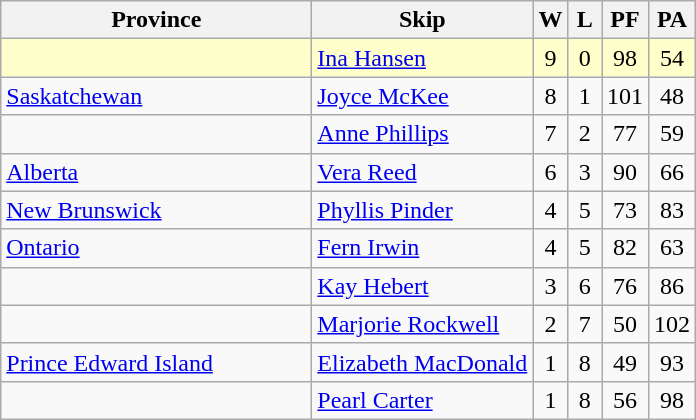<table class="wikitable" style="text-align: center;">
<tr>
<th bgcolor="#efefef" width="200">Province</th>
<th bgcolor="#efefef" width="140">Skip</th>
<th bgcolor="#efefef" width="15">W</th>
<th bgcolor="#efefef" width="15">L</th>
<th bgcolor="#efefef" width="15">PF</th>
<th bgcolor="#efefef" width="15">PA</th>
</tr>
<tr bgcolor=#ffffcc>
<td style="text-align: left;"></td>
<td style="text-align: left;"><a href='#'>Ina Hansen</a></td>
<td>9</td>
<td>0</td>
<td>98</td>
<td>54</td>
</tr>
<tr>
<td style="text-align: left;"><a href='#'>Saskatchewan</a></td>
<td style="text-align: left;"><a href='#'>Joyce McKee</a></td>
<td>8</td>
<td>1</td>
<td>101</td>
<td>48</td>
</tr>
<tr>
<td style="text-align: left;"></td>
<td style="text-align: left;"><a href='#'>Anne Phillips</a></td>
<td>7</td>
<td>2</td>
<td>77</td>
<td>59</td>
</tr>
<tr>
<td style="text-align: left;"><a href='#'>Alberta</a></td>
<td style="text-align: left;"><a href='#'>Vera Reed</a></td>
<td>6</td>
<td>3</td>
<td>90</td>
<td>66</td>
</tr>
<tr>
<td style="text-align: left;"><a href='#'>New Brunswick</a></td>
<td style="text-align: left;"><a href='#'>Phyllis Pinder</a></td>
<td>4</td>
<td>5</td>
<td>73</td>
<td>83</td>
</tr>
<tr>
<td style="text-align: left;"><a href='#'>Ontario</a></td>
<td style="text-align: left;"><a href='#'>Fern Irwin</a></td>
<td>4</td>
<td>5</td>
<td>82</td>
<td>63</td>
</tr>
<tr>
<td style="text-align: left;"></td>
<td style="text-align: left;"><a href='#'>Kay Hebert</a></td>
<td>3</td>
<td>6</td>
<td>76</td>
<td>86</td>
</tr>
<tr>
<td style="text-align: left;"></td>
<td style="text-align: left;"><a href='#'>Marjorie Rockwell</a></td>
<td>2</td>
<td>7</td>
<td>50</td>
<td>102</td>
</tr>
<tr>
<td style="text-align: left;"><a href='#'>Prince Edward Island</a></td>
<td style="text-align: left;"><a href='#'>Elizabeth MacDonald</a></td>
<td>1</td>
<td>8</td>
<td>49</td>
<td>93</td>
</tr>
<tr>
<td style="text-align: left;"></td>
<td style="text-align: left;"><a href='#'>Pearl Carter</a></td>
<td>1</td>
<td>8</td>
<td>56</td>
<td>98</td>
</tr>
</table>
